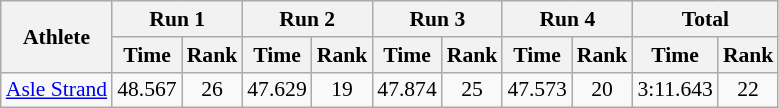<table class="wikitable" border="1" style="font-size:90%">
<tr>
<th rowspan="2">Athlete</th>
<th colspan="2">Run 1</th>
<th colspan="2">Run 2</th>
<th colspan="2">Run 3</th>
<th colspan="2">Run 4</th>
<th colspan="2">Total</th>
</tr>
<tr>
<th>Time</th>
<th>Rank</th>
<th>Time</th>
<th>Rank</th>
<th>Time</th>
<th>Rank</th>
<th>Time</th>
<th>Rank</th>
<th>Time</th>
<th>Rank</th>
</tr>
<tr>
<td><a href='#'>Asle Strand</a></td>
<td align="center">48.567</td>
<td align="center">26</td>
<td align="center">47.629</td>
<td align="center">19</td>
<td align="center">47.874</td>
<td align="center">25</td>
<td align="center">47.573</td>
<td align="center">20</td>
<td align="center">3:11.643</td>
<td align="center">22</td>
</tr>
</table>
